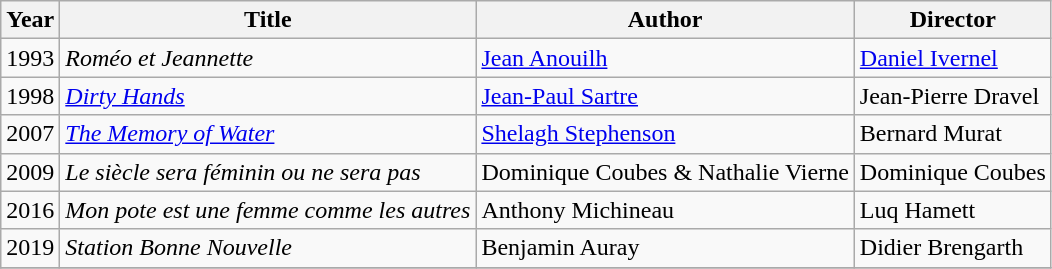<table class="wikitable">
<tr>
<th>Year</th>
<th>Title</th>
<th>Author</th>
<th>Director</th>
</tr>
<tr>
<td>1993</td>
<td><em>Roméo et Jeannette</em></td>
<td><a href='#'>Jean Anouilh</a></td>
<td><a href='#'>Daniel Ivernel</a></td>
</tr>
<tr>
<td>1998</td>
<td><em><a href='#'>Dirty Hands</a></em></td>
<td><a href='#'>Jean-Paul Sartre</a></td>
<td>Jean-Pierre Dravel</td>
</tr>
<tr>
<td>2007</td>
<td><em><a href='#'>The Memory of Water</a></em></td>
<td><a href='#'>Shelagh Stephenson</a></td>
<td>Bernard Murat</td>
</tr>
<tr>
<td>2009</td>
<td><em>Le siècle sera féminin ou ne sera pas</em></td>
<td>Dominique Coubes & Nathalie Vierne</td>
<td>Dominique Coubes</td>
</tr>
<tr>
<td>2016</td>
<td><em>Mon pote est une femme comme les autres</em></td>
<td>Anthony Michineau</td>
<td>Luq Hamett</td>
</tr>
<tr>
<td>2019</td>
<td><em>Station Bonne Nouvelle</em></td>
<td>Benjamin Auray</td>
<td>Didier Brengarth</td>
</tr>
<tr>
</tr>
</table>
